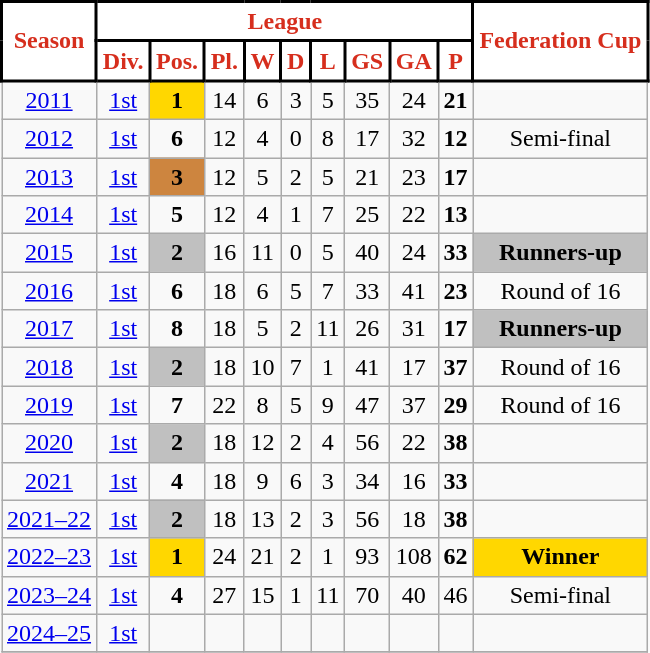<table class="wikitable">
<tr>
<th style="background:#FFFFFF; color:#D62E1D; border:2px solid #000000" rowspan="2">Season</th>
<th style="background:#FFFFFF; color:#D62E1D; border:2px solid #000000" colspan="9">League</th>
<th style="background:#FFFFFF; color:#D62E1D; border:2px solid #000000" rowspan="2">Federation Cup</th>
</tr>
<tr>
<th style="background:#FFFFFF; color:#D62E1D; border:2px solid #000000">Div.</th>
<th style="background:#FFFFFF; color:#D62E1D; border:2px solid #000000">Pos.</th>
<th style="background:#FFFFFF; color:#D62E1D; border:2px solid #000000">Pl.</th>
<th style="background:#FFFFFF; color:#D62E1D; border:2px solid #000000">W</th>
<th style="background:#FFFFFF; color:#D62E1D; border:2px solid #000000">D</th>
<th style="background:#FFFFFF; color:#D62E1D; border:2px solid #000000">L</th>
<th style="background:#FFFFFF; color:#D62E1D; border:2px solid #000000">GS</th>
<th style="background:#FFFFFF; color:#D62E1D; border:2px solid #000000">GA</th>
<th style="background:#FFFFFF; color:#D62E1D; border:2px solid #000000">P</th>
</tr>
<tr>
<td align=center><a href='#'>2011</a></td>
<td align=center><a href='#'>1st</a></td>
<td style="text-align:center; background:gold;"><strong>1</strong></td>
<td align=center>14</td>
<td align=center>6</td>
<td align=center>3</td>
<td align=center>5</td>
<td align=center>35</td>
<td align=center>24</td>
<td align=center><strong>21</strong></td>
<td align=center></td>
</tr>
<tr>
<td align=center><a href='#'>2012</a></td>
<td align=center><a href='#'>1st</a></td>
<td align=center><strong>6</strong></td>
<td align=center>12</td>
<td align=center>4</td>
<td align=center>0</td>
<td align=center>8</td>
<td align=center>17</td>
<td align=center>32</td>
<td align=center><strong>12</strong></td>
<td align=center>Semi-final</td>
</tr>
<tr>
<td align=center><a href='#'>2013</a></td>
<td align=center><a href='#'>1st</a></td>
<td style="text-align:center; background:#CD853F;"><strong>3</strong></td>
<td align=center>12</td>
<td align=center>5</td>
<td align=center>2</td>
<td align=center>5</td>
<td align=center>21</td>
<td align=center>23</td>
<td align=center><strong>17</strong></td>
<td align=center></td>
</tr>
<tr>
<td align=center><a href='#'>2014</a></td>
<td align=center><a href='#'>1st</a></td>
<td align=center><strong>5</strong></td>
<td align=center>12</td>
<td align=center>4</td>
<td align=center>1</td>
<td align=center>7</td>
<td align=center>25</td>
<td align=center>22</td>
<td align=center><strong>13</strong></td>
<td align=center></td>
</tr>
<tr>
<td align=center><a href='#'>2015</a></td>
<td align=center><a href='#'>1st</a></td>
<td style="text-align:center; background:silver;"><strong>2</strong></td>
<td align=center>16</td>
<td align=center>11</td>
<td align=center>0</td>
<td align=center>5</td>
<td align=center>40</td>
<td align=center>24</td>
<td align=center><strong>33</strong></td>
<td style="text-align:center; background:silver;"><strong>Runners-up</strong></td>
</tr>
<tr>
<td align=center><a href='#'>2016</a></td>
<td align=center><a href='#'>1st</a></td>
<td style="text-align:center;"><strong>6</strong></td>
<td align=center>18</td>
<td align=center>6</td>
<td align=center>5</td>
<td align=center>7</td>
<td align=center>33</td>
<td align=center>41</td>
<td align=center><strong>23</strong></td>
<td style="text-align:center;">Round of 16</td>
</tr>
<tr>
<td align=center><a href='#'>2017</a></td>
<td align=center><a href='#'>1st</a></td>
<td style="text-align:center;"><strong>8</strong></td>
<td align=center>18</td>
<td align=center>5</td>
<td align=center>2</td>
<td align=center>11</td>
<td align=center>26</td>
<td align=center>31</td>
<td align=center><strong>17</strong></td>
<td style="text-align:center; background:silver;"><strong>Runners-up</strong></td>
</tr>
<tr>
<td align=center><a href='#'>2018</a></td>
<td align=center><a href='#'>1st</a></td>
<td style="text-align:center; background:silver;"><strong>2</strong></td>
<td align=center>18</td>
<td align=center>10</td>
<td align=center>7</td>
<td align=center>1</td>
<td align=center>41</td>
<td align=center>17</td>
<td align=center><strong>37</strong></td>
<td style="text-align:center;">Round of 16</td>
</tr>
<tr>
<td align=center><a href='#'>2019</a></td>
<td align=center><a href='#'>1st</a></td>
<td style="text-align:center;"><strong>7</strong></td>
<td align=center>22</td>
<td align=center>8</td>
<td align=center>5</td>
<td align=center>9</td>
<td align=center>47</td>
<td align=center>37</td>
<td align=center><strong>29</strong></td>
<td style="text-align:center;">Round of 16</td>
</tr>
<tr>
<td align=center><a href='#'>2020</a></td>
<td align=center><a href='#'>1st</a></td>
<td style="text-align:center; background:silver;"><strong>2</strong></td>
<td align=center>18</td>
<td align=center>12</td>
<td align=center>2</td>
<td align=center>4</td>
<td align=center>56</td>
<td align=center>22</td>
<td align=center><strong>38</strong></td>
<td></td>
</tr>
<tr>
<td align=center><a href='#'>2021</a></td>
<td align=center><a href='#'>1st</a></td>
<td align=center><strong>4</strong></td>
<td align=center>18</td>
<td align=center>9</td>
<td align=center>6</td>
<td align=center>3</td>
<td align=center>34</td>
<td align=center>16</td>
<td align=center><strong>33</strong></td>
<td></td>
</tr>
<tr>
<td align=center><a href='#'>2021–22</a></td>
<td align=center><a href='#'>1st</a></td>
<td style="text-align:center; background:silver;"><strong>2</strong></td>
<td align=center>18</td>
<td align=center>13</td>
<td align=center>2</td>
<td align=center>3</td>
<td align=center>56</td>
<td align=center>18</td>
<td align=center><strong>38</strong></td>
<td align=center></td>
</tr>
<tr>
<td align=center><a href='#'>2022–23</a></td>
<td align=center><a href='#'>1st</a></td>
<td style="text-align:center; background:gold;"><strong>1</strong></td>
<td align=center>24</td>
<td align=center>21</td>
<td align=center>2</td>
<td align=center>1</td>
<td align=center>93</td>
<td align=center>108</td>
<td align=center><strong>62</strong></td>
<td style="text-align:center; background:gold;"><strong>Winner</strong></td>
</tr>
<tr>
<td align=center><a href='#'>2023–24</a></td>
<td align=center><a href='#'>1st</a></td>
<td style="text-align:center;"><strong>4</strong></td>
<td align=center>27</td>
<td align=center>15</td>
<td align=center>1</td>
<td align=center>11</td>
<td align=center>70</td>
<td align=center>40</td>
<td align=center>46</td>
<td style="text-align:center">Semi-final</td>
</tr>
<tr>
<td align=center><a href='#'>2024–25</a></td>
<td align=center><a href='#'>1st</a></td>
<td style="text-align:center;"></td>
<td align=center></td>
<td align=center></td>
<td align=center></td>
<td align=center></td>
<td align=center></td>
<td align=center></td>
<td align=center></td>
<td style="text-align:center"></td>
</tr>
<tr>
</tr>
</table>
